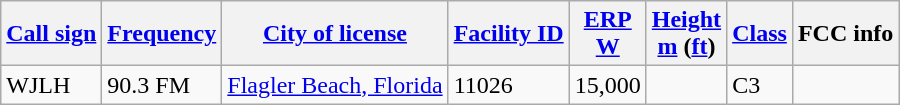<table class="wikitable sortable">
<tr>
<th><a href='#'>Call sign</a></th>
<th data-sort-type="number"><a href='#'>Frequency</a></th>
<th><a href='#'>City of license</a></th>
<th><a href='#'>Facility ID</a></th>
<th data-sort-type="number"><a href='#'>ERP</a><br><a href='#'>W</a></th>
<th data-sort-type="number"><a href='#'>Height</a><br><a href='#'>m</a> (<a href='#'>ft</a>)</th>
<th><a href='#'>Class</a></th>
<th class="unsortable">FCC info</th>
</tr>
<tr>
<td>WJLH</td>
<td>90.3 FM</td>
<td><a href='#'>Flagler Beach, Florida</a></td>
<td>11026</td>
<td>15,000</td>
<td></td>
<td>C3</td>
<td></td>
</tr>
</table>
